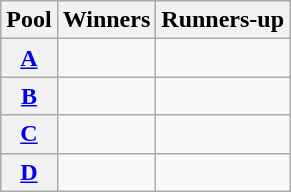<table class=wikitable>
<tr>
<th>Pool</th>
<th>Winners</th>
<th>Runners-up</th>
</tr>
<tr>
<th><a href='#'>A</a></th>
<td></td>
<td></td>
</tr>
<tr>
<th><a href='#'>B</a></th>
<td></td>
<td></td>
</tr>
<tr>
<th><a href='#'>C</a></th>
<td></td>
<td></td>
</tr>
<tr>
<th><a href='#'>D</a></th>
<td></td>
<td></td>
</tr>
</table>
